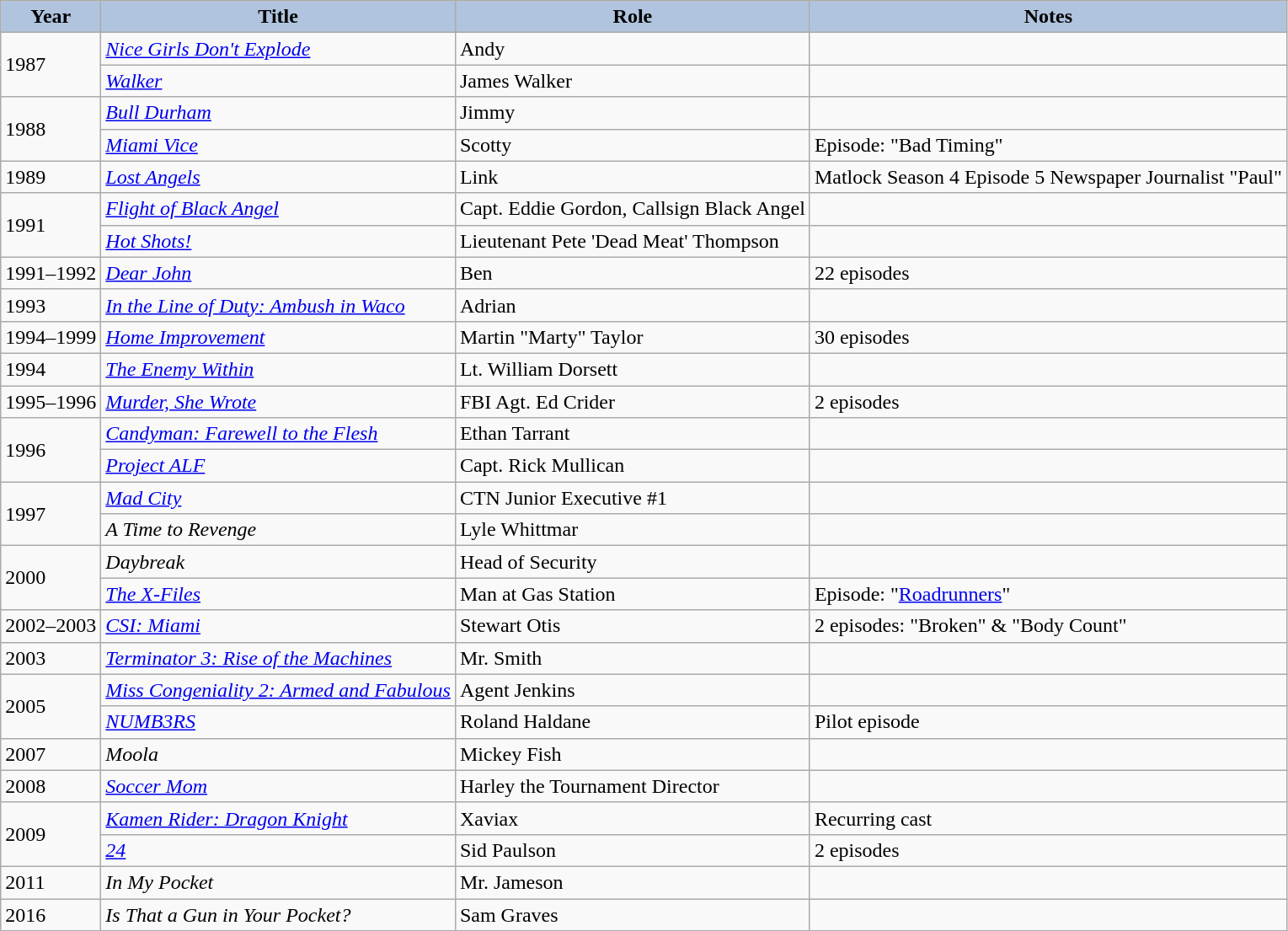<table class="wikitable">
<tr align="center">
<th style="background:#B0C4DE;">Year</th>
<th style="background:#B0C4DE;">Title</th>
<th style="background:#B0C4DE;">Role</th>
<th style="background:#B0C4DE;">Notes</th>
</tr>
<tr>
<td rowspan="2">1987</td>
<td><em><a href='#'>Nice Girls Don't Explode</a></em></td>
<td>Andy</td>
<td></td>
</tr>
<tr>
<td><em><a href='#'>Walker</a></em></td>
<td>James Walker</td>
<td></td>
</tr>
<tr>
<td rowspan="2">1988</td>
<td><em><a href='#'>Bull Durham</a></em></td>
<td>Jimmy</td>
<td></td>
</tr>
<tr>
<td><em><a href='#'>Miami Vice</a></em></td>
<td>Scotty</td>
<td>Episode: "Bad Timing"</td>
</tr>
<tr>
<td>1989</td>
<td><em><a href='#'>Lost Angels</a></em></td>
<td>Link</td>
<td>Matlock Season 4 Episode 5 Newspaper Journalist "Paul"</td>
</tr>
<tr>
<td rowspan="2">1991</td>
<td><em><a href='#'>Flight of Black Angel</a></em></td>
<td>Capt. Eddie Gordon, Callsign Black Angel</td>
<td></td>
</tr>
<tr>
<td><em><a href='#'>Hot Shots!</a></em></td>
<td>Lieutenant Pete 'Dead Meat' Thompson</td>
<td></td>
</tr>
<tr>
<td>1991–1992</td>
<td><em><a href='#'>Dear John</a></em></td>
<td>Ben</td>
<td>22 episodes</td>
</tr>
<tr>
<td>1993</td>
<td><em><a href='#'>In the Line of Duty: Ambush in Waco</a></em></td>
<td>Adrian</td>
<td></td>
</tr>
<tr>
<td>1994–1999</td>
<td><em><a href='#'>Home Improvement</a></em></td>
<td>Martin "Marty" Taylor</td>
<td>30 episodes</td>
</tr>
<tr>
<td>1994</td>
<td><em><a href='#'>The Enemy Within</a></em></td>
<td>Lt. William Dorsett</td>
<td></td>
</tr>
<tr>
<td>1995–1996</td>
<td><em><a href='#'>Murder, She Wrote</a></em></td>
<td>FBI Agt. Ed Crider</td>
<td>2 episodes</td>
</tr>
<tr>
<td rowspan="2">1996</td>
<td><em><a href='#'>Candyman: Farewell to the Flesh</a></em></td>
<td>Ethan Tarrant</td>
<td></td>
</tr>
<tr>
<td><em><a href='#'>Project ALF</a></em></td>
<td>Capt. Rick Mullican</td>
<td></td>
</tr>
<tr>
<td rowspan="2">1997</td>
<td><em><a href='#'>Mad City</a></em></td>
<td>CTN Junior Executive #1</td>
<td></td>
</tr>
<tr>
<td><em>A Time to Revenge</em></td>
<td>Lyle Whittmar</td>
<td></td>
</tr>
<tr>
<td rowspan="2">2000</td>
<td><em>Daybreak</em></td>
<td>Head of Security</td>
<td></td>
</tr>
<tr>
<td><em><a href='#'>The X-Files</a></em></td>
<td>Man at Gas Station</td>
<td>Episode: "<a href='#'>Roadrunners</a>"</td>
</tr>
<tr>
<td>2002–2003</td>
<td><em><a href='#'>CSI: Miami</a></em></td>
<td>Stewart Otis</td>
<td>2 episodes: "Broken" & "Body Count"</td>
</tr>
<tr>
<td>2003</td>
<td><em><a href='#'>Terminator 3: Rise of the Machines</a></em></td>
<td>Mr. Smith</td>
<td></td>
</tr>
<tr>
<td rowspan="2">2005</td>
<td><em><a href='#'>Miss Congeniality 2: Armed and Fabulous</a></em></td>
<td>Agent Jenkins</td>
<td></td>
</tr>
<tr>
<td><em><a href='#'>NUMB3RS</a></em></td>
<td>Roland Haldane</td>
<td>Pilot episode</td>
</tr>
<tr>
<td>2007</td>
<td><em>Moola</em></td>
<td>Mickey Fish</td>
<td></td>
</tr>
<tr>
<td>2008</td>
<td><em><a href='#'>Soccer Mom</a></em></td>
<td>Harley the Tournament Director</td>
<td></td>
</tr>
<tr>
<td rowspan="2">2009</td>
<td><em><a href='#'>Kamen Rider: Dragon Knight</a></em></td>
<td>Xaviax</td>
<td>Recurring cast</td>
</tr>
<tr>
<td><em><a href='#'>24</a></em></td>
<td>Sid Paulson</td>
<td>2 episodes</td>
</tr>
<tr>
<td>2011</td>
<td><em>In My Pocket</em></td>
<td>Mr. Jameson</td>
<td></td>
</tr>
<tr>
<td>2016</td>
<td><em>Is That a Gun in Your Pocket?</em></td>
<td>Sam Graves</td>
<td></td>
</tr>
</table>
